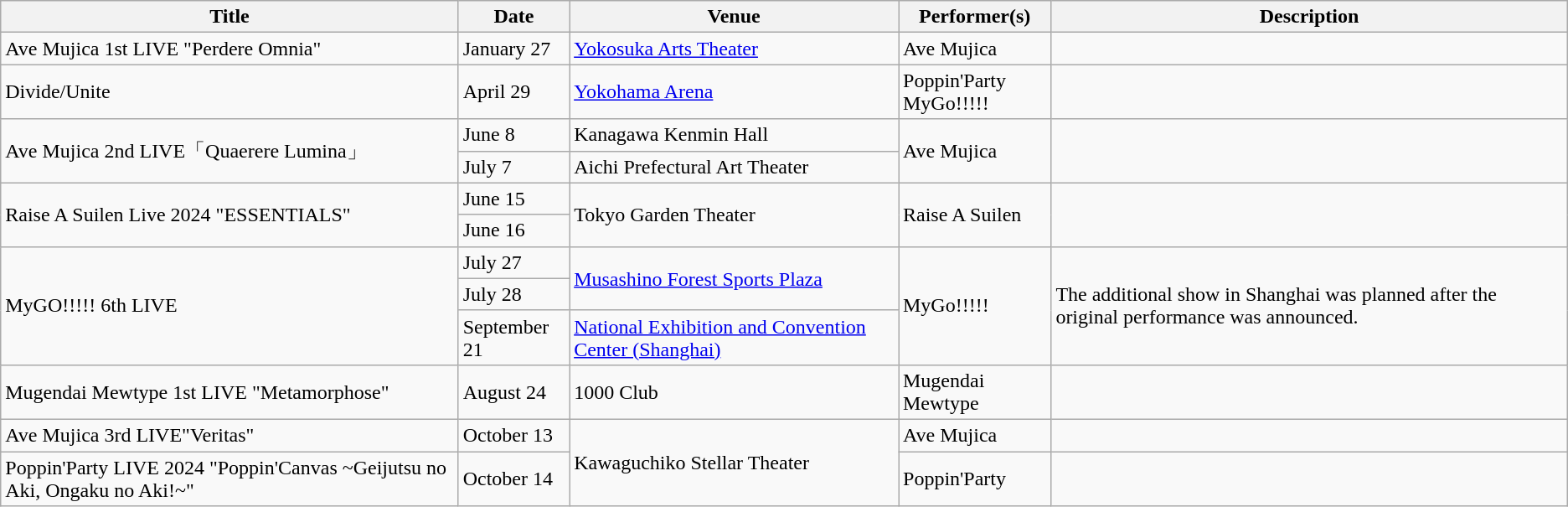<table class="wikitable">
<tr>
<th>Title</th>
<th>Date</th>
<th>Venue</th>
<th>Performer(s)</th>
<th>Description</th>
</tr>
<tr>
<td>Ave Mujica 1st LIVE "Perdere Omnia"</td>
<td>January 27</td>
<td><a href='#'>Yokosuka Arts Theater</a></td>
<td>Ave Mujica</td>
<td></td>
</tr>
<tr>
<td>Divide/Unite</td>
<td>April 29</td>
<td><a href='#'>Yokohama Arena</a></td>
<td>Poppin'Party<br>MyGo!!!!!</td>
<td></td>
</tr>
<tr>
<td rowspan="2">Ave Mujica 2nd LIVE「Quaerere Lumina」</td>
<td>June 8</td>
<td>Kanagawa Kenmin Hall</td>
<td rowspan="2">Ave Mujica</td>
<td rowspan="2"></td>
</tr>
<tr>
<td>July 7</td>
<td>Aichi Prefectural Art Theater</td>
</tr>
<tr>
<td rowspan="2">Raise A Suilen Live 2024 "ESSENTIALS"</td>
<td>June 15</td>
<td rowspan="2">Tokyo Garden Theater</td>
<td rowspan="2">Raise A Suilen</td>
<td rowspan="2"></td>
</tr>
<tr>
<td>June 16</td>
</tr>
<tr>
<td rowspan="3">MyGO!!!!! 6th LIVE</td>
<td>July 27</td>
<td rowspan="2"><a href='#'>Musashino Forest Sports Plaza</a></td>
<td rowspan="3">MyGo!!!!!</td>
<td rowspan="3">The additional show in Shanghai was planned after the original performance was announced.</td>
</tr>
<tr>
<td>July 28</td>
</tr>
<tr>
<td>September 21</td>
<td><a href='#'>National Exhibition and Convention Center (Shanghai)</a></td>
</tr>
<tr>
<td>Mugendai Mewtype 1st LIVE "Metamorphose"</td>
<td>August 24</td>
<td>1000 Club</td>
<td>Mugendai Mewtype</td>
<td></td>
</tr>
<tr>
<td>Ave Mujica 3rd LIVE"Veritas"</td>
<td>October 13</td>
<td rowspan="2">Kawaguchiko Stellar Theater</td>
<td>Ave Mujica</td>
<td></td>
</tr>
<tr>
<td>Poppin'Party LIVE 2024 "Poppin'Canvas ~Geijutsu no Aki, Ongaku no Aki!~"</td>
<td>October 14</td>
<td>Poppin'Party</td>
<td></td>
</tr>
</table>
